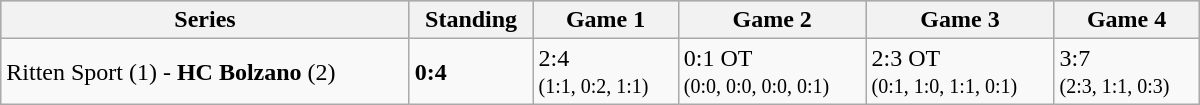<table class="wikitable" width="800px">
<tr style="background-color:#c0c0c0;">
<th>Series</th>
<th>Standing</th>
<th>Game 1</th>
<th>Game 2</th>
<th>Game 3</th>
<th>Game 4</th>
</tr>
<tr>
<td>Ritten Sport (1) - <strong>HC Bolzano</strong> (2)</td>
<td><strong>0:4</strong></td>
<td>2:4<br><small>(1:1, 0:2, 1:1)</small></td>
<td>0:1 OT<br><small>(0:0, 0:0, 0:0, 0:1)</small></td>
<td>2:3 OT<br><small>(0:1, 1:0, 1:1, 0:1)</small></td>
<td>3:7<br><small>(2:3, 1:1, 0:3)</small></td>
</tr>
</table>
